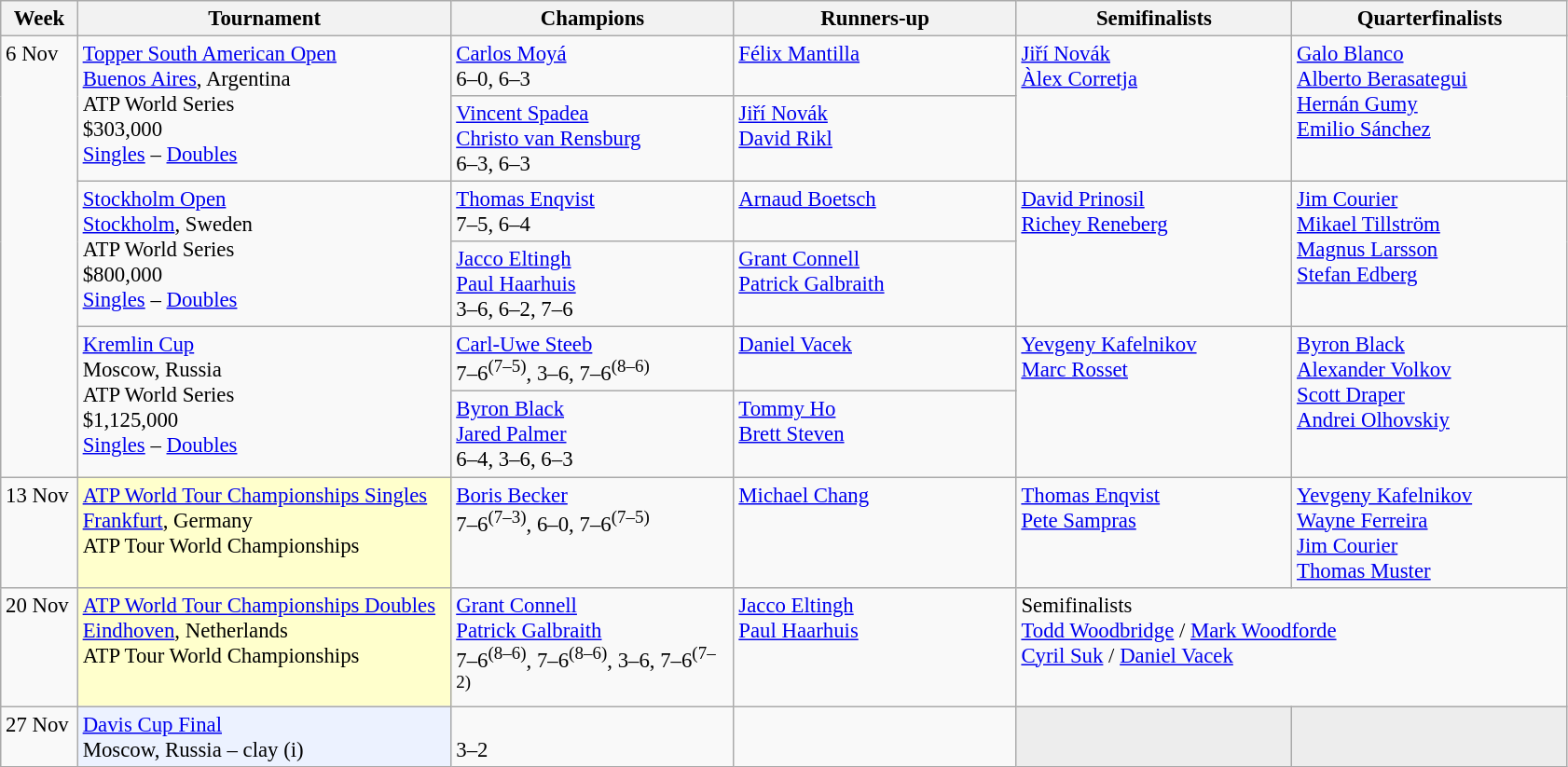<table class=wikitable style=font-size:95%>
<tr>
<th style="width:48px;">Week</th>
<th style="width:260px;">Tournament</th>
<th style="width:195px;">Champions</th>
<th style="width:195px;">Runners-up</th>
<th style="width:190px;">Semifinalists</th>
<th style="width:190px;">Quarterfinalists</th>
</tr>
<tr valign=top>
<td rowspan=6>6 Nov</td>
<td rowspan=2><a href='#'>Topper South American Open</a> <br> <a href='#'>Buenos Aires</a>, Argentina<br>ATP World Series<br>$303,000 <br> <a href='#'>Singles</a> – <a href='#'>Doubles</a></td>
<td> <a href='#'>Carlos Moyá</a><br> 6–0, 6–3</td>
<td> <a href='#'>Félix Mantilla</a></td>
<td rowspan=2> <a href='#'>Jiří Novák</a><br> <a href='#'>Àlex Corretja</a></td>
<td rowspan=2> <a href='#'>Galo Blanco</a><br> <a href='#'>Alberto Berasategui</a><br> <a href='#'>Hernán Gumy</a><br> <a href='#'>Emilio Sánchez</a></td>
</tr>
<tr valign=top>
<td> <a href='#'>Vincent Spadea</a> <br>  <a href='#'>Christo van Rensburg</a><br> 6–3, 6–3</td>
<td> <a href='#'>Jiří Novák</a> <br>  <a href='#'>David Rikl</a></td>
</tr>
<tr valign=top>
<td rowspan=2><a href='#'>Stockholm Open</a><br> <a href='#'>Stockholm</a>, Sweden<br>ATP World Series<br>$800,000 <br> <a href='#'>Singles</a> – <a href='#'>Doubles</a></td>
<td> <a href='#'>Thomas Enqvist</a><br> 7–5, 6–4</td>
<td> <a href='#'>Arnaud Boetsch</a></td>
<td rowspan=2> <a href='#'>David Prinosil</a><br> <a href='#'>Richey Reneberg</a></td>
<td rowspan=2> <a href='#'>Jim Courier</a><br> <a href='#'>Mikael Tillström</a><br> <a href='#'>Magnus Larsson</a><br> <a href='#'>Stefan Edberg</a></td>
</tr>
<tr valign=top>
<td> <a href='#'>Jacco Eltingh</a> <br>  <a href='#'>Paul Haarhuis</a><br> 3–6, 6–2, 7–6</td>
<td> <a href='#'>Grant Connell</a> <br>  <a href='#'>Patrick Galbraith</a></td>
</tr>
<tr valign=top>
<td rowspan=2><a href='#'>Kremlin Cup</a> <br> Moscow, Russia<br>ATP World Series<br>$1,125,000 <br> <a href='#'>Singles</a> – <a href='#'>Doubles</a></td>
<td> <a href='#'>Carl-Uwe Steeb</a><br> 7–6<sup>(7–5)</sup>, 3–6, 7–6<sup>(8–6)</sup></td>
<td> <a href='#'>Daniel Vacek</a></td>
<td rowspan=2> <a href='#'>Yevgeny Kafelnikov</a><br> <a href='#'>Marc Rosset</a></td>
<td rowspan=2> <a href='#'>Byron Black</a><br> <a href='#'>Alexander Volkov</a><br> <a href='#'>Scott Draper</a><br> <a href='#'>Andrei Olhovskiy</a></td>
</tr>
<tr valign=top>
<td> <a href='#'>Byron Black</a> <br>  <a href='#'>Jared Palmer</a><br> 6–4, 3–6, 6–3</td>
<td> <a href='#'>Tommy Ho</a> <br>  <a href='#'>Brett Steven</a></td>
</tr>
<tr valign=top>
<td>13 Nov</td>
<td bgcolor=#FFFFCC><a href='#'>ATP World Tour Championships Singles</a> <br> <a href='#'>Frankfurt</a>, Germany<br>ATP Tour World Championships</td>
<td> <a href='#'>Boris Becker</a><br> 7–6<sup>(7–3)</sup>, 6–0, 7–6<sup>(7–5)</sup></td>
<td> <a href='#'>Michael Chang</a></td>
<td> <a href='#'>Thomas Enqvist</a><br> <a href='#'>Pete Sampras</a></td>
<td> <a href='#'>Yevgeny Kafelnikov</a><br> <a href='#'>Wayne Ferreira</a><br> <a href='#'>Jim Courier</a><br> <a href='#'>Thomas Muster</a></td>
</tr>
<tr valign=top>
<td>20 Nov</td>
<td bgcolor=#FFFFCC><a href='#'>ATP World Tour Championships Doubles</a> <br> <a href='#'>Eindhoven</a>, Netherlands<br>ATP Tour World Championships</td>
<td> <a href='#'>Grant Connell</a><br> <a href='#'>Patrick Galbraith</a><br> 7–6<sup>(8–6)</sup>, 7–6<sup>(8–6)</sup>, 3–6, 7–6<sup>(7–2)</sup></td>
<td> <a href='#'>Jacco Eltingh</a><br> <a href='#'>Paul Haarhuis</a></td>
<td colspan=2>Semifinalists<br> <a href='#'>Todd Woodbridge</a> /  <a href='#'>Mark Woodforde</a><br> <a href='#'>Cyril Suk</a> /  <a href='#'>Daniel Vacek</a></td>
</tr>
<tr valign=top>
<td>27 Nov</td>
<td style="background:#ECF2FF;"><a href='#'>Davis Cup Final</a><br>Moscow, Russia – clay (i)</td>
<td><br>3–2</td>
<td></td>
<td bgcolor=#ededed></td>
<td bgcolor=#ededed></td>
</tr>
</table>
